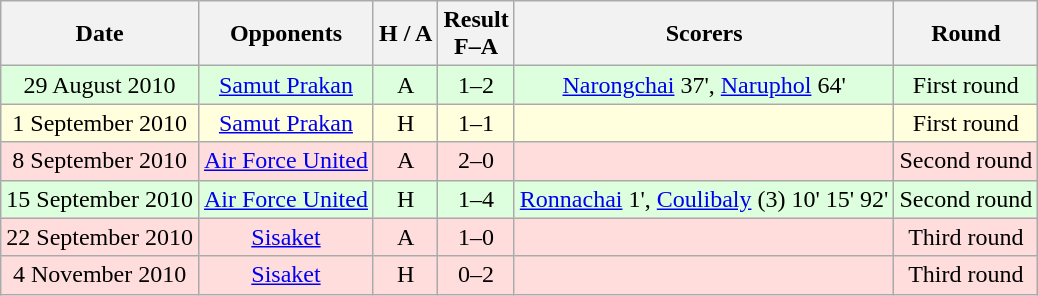<table class="wikitable" style="text-align:center">
<tr>
<th>Date</th>
<th>Opponents</th>
<th>H / A</th>
<th>Result<br>F–A</th>
<th>Scorers</th>
<th>Round</th>
</tr>
<tr bgcolor="#ddffdd">
<td>29 August 2010</td>
<td><a href='#'>Samut Prakan</a></td>
<td>A</td>
<td>1–2</td>
<td><a href='#'>Narongchai</a> 37', <a href='#'>Naruphol</a> 64'</td>
<td>First round</td>
</tr>
<tr bgcolor="#ffffdd">
<td>1 September 2010</td>
<td><a href='#'>Samut Prakan</a></td>
<td>H</td>
<td>1–1</td>
<td></td>
<td>First round</td>
</tr>
<tr bgcolor="#ffdddd">
<td>8 September 2010</td>
<td><a href='#'>Air Force United</a></td>
<td>A</td>
<td>2–0</td>
<td></td>
<td>Second round</td>
</tr>
<tr bgcolor="#ddffdd">
<td>15 September 2010</td>
<td><a href='#'>Air Force United</a></td>
<td>H</td>
<td>1–4</td>
<td><a href='#'>Ronnachai</a> 1', <a href='#'>Coulibaly</a> (3) 10' 15' 92'</td>
<td>Second round</td>
</tr>
<tr bgcolor="#ffdddd">
<td>22 September 2010</td>
<td><a href='#'>Sisaket</a></td>
<td>A</td>
<td>1–0</td>
<td></td>
<td>Third round</td>
</tr>
<tr bgcolor="#ffdddd">
<td>4 November 2010</td>
<td><a href='#'>Sisaket</a></td>
<td>H</td>
<td>0–2</td>
<td></td>
<td>Third round</td>
</tr>
</table>
